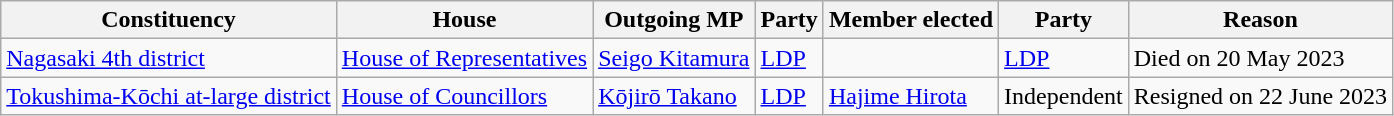<table class="wikitable">
<tr>
<th>Constituency</th>
<th>House</th>
<th>Outgoing MP</th>
<th>Party</th>
<th>Member elected</th>
<th>Party</th>
<th>Reason</th>
</tr>
<tr>
<td><a href='#'>Nagasaki 4th district</a></td>
<td><a href='#'>House of Representatives</a></td>
<td><a href='#'>Seigo Kitamura</a></td>
<td><a href='#'>LDP</a></td>
<td></td>
<td><a href='#'>LDP</a></td>
<td>Died on 20 May 2023</td>
</tr>
<tr>
<td><a href='#'>Tokushima-Kōchi at-large district</a></td>
<td><a href='#'>House of Councillors</a></td>
<td><a href='#'>Kōjirō Takano</a></td>
<td><a href='#'>LDP</a></td>
<td><a href='#'>Hajime Hirota</a></td>
<td>Independent</td>
<td>Resigned on 22 June 2023</td>
</tr>
</table>
